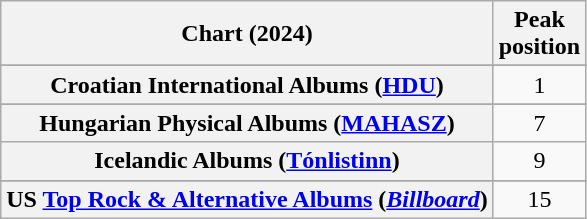<table class="wikitable sortable plainrowheaders" style="text-align:center">
<tr>
<th scope="col">Chart (2024)</th>
<th scope="col">Peak<br>position</th>
</tr>
<tr>
</tr>
<tr>
</tr>
<tr>
</tr>
<tr>
</tr>
<tr>
<th scope="row">Croatian International Albums (<a href='#'>HDU</a>)</th>
<td>1</td>
</tr>
<tr>
</tr>
<tr>
</tr>
<tr>
</tr>
<tr>
</tr>
<tr>
</tr>
<tr>
</tr>
<tr>
<th scope="row">Hungarian Physical Albums (<a href='#'>MAHASZ</a>)</th>
<td>7</td>
</tr>
<tr>
<th scope="row">Icelandic Albums (<a href='#'>Tónlistinn</a>)</th>
<td>9</td>
</tr>
<tr>
</tr>
<tr>
</tr>
<tr>
</tr>
<tr>
</tr>
<tr>
</tr>
<tr>
</tr>
<tr>
</tr>
<tr>
</tr>
<tr>
</tr>
<tr>
</tr>
<tr>
</tr>
<tr>
</tr>
<tr>
</tr>
<tr>
</tr>
<tr>
<th scope="row">US <a href='#'>Top Rock & Alternative Albums</a> (<em><a href='#'>Billboard</a></em>)</th>
<td>15</td>
</tr>
</table>
